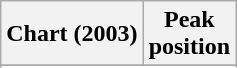<table class="wikitable sortable plainrowheaders" style="text-align:center">
<tr>
<th scope="col">Chart (2003)</th>
<th scope="col">Peak<br>position</th>
</tr>
<tr>
</tr>
<tr>
</tr>
</table>
